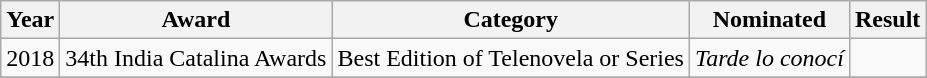<table class="wikitable plainrowheaders">
<tr>
<th scope="col">Year</th>
<th scope="col">Award</th>
<th scope="col">Category</th>
<th scope="col">Nominated</th>
<th scope="col">Result</th>
</tr>
<tr>
<td rowspan="1">2018</td>
<td rowspan="1">34th India Catalina Awards</td>
<td>Best Edition of Telenovela or Series</td>
<td><em>Tarde lo conocí</em></td>
<td></td>
</tr>
<tr>
</tr>
</table>
